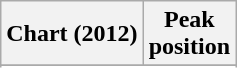<table class="wikitable sortable plainrowheaders">
<tr>
<th>Chart (2012)</th>
<th>Peak<br>position</th>
</tr>
<tr>
</tr>
<tr>
</tr>
<tr>
</tr>
<tr>
</tr>
<tr>
</tr>
<tr>
</tr>
</table>
